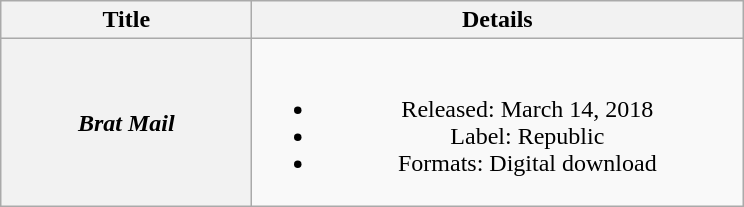<table class="wikitable plainrowheaders" style="text-align:center">
<tr>
<th scope="col" style="width:10em">Title</th>
<th scope="col" style="width:20em">Details</th>
</tr>
<tr>
<th scope="row"><em>Brat Mail</em></th>
<td><br><ul><li>Released: March 14, 2018</li><li>Label: Republic</li><li>Formats: Digital download</li></ul></td>
</tr>
</table>
